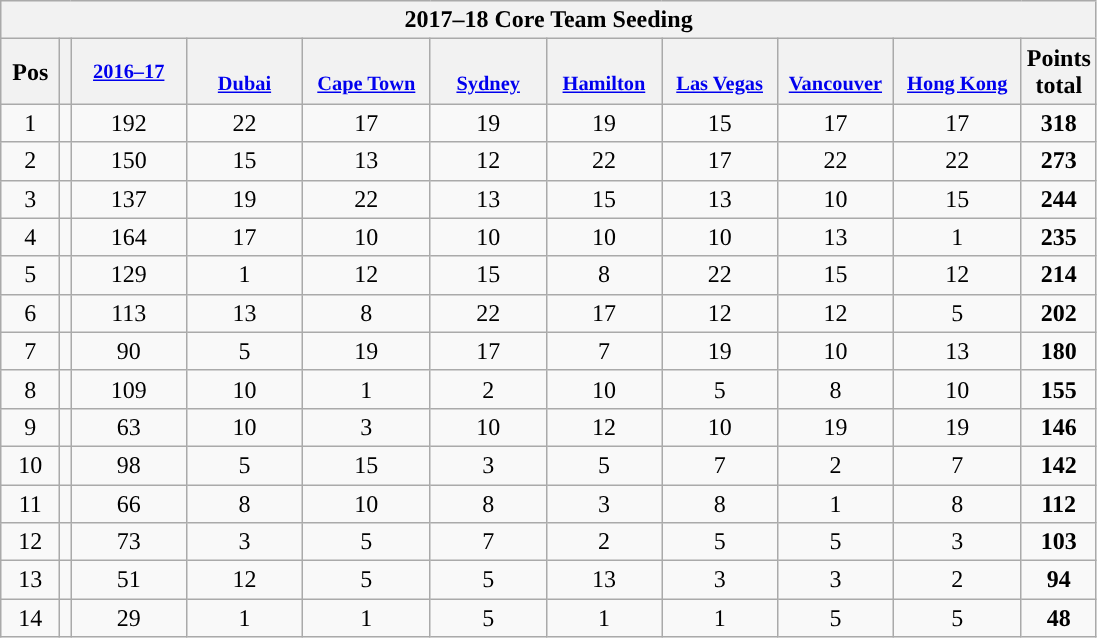<table class="wikitable" style="text-align:center">
<tr bgcolor="#efefef">
<th colspan=13 style="border-right:0px;";>2017–18 Core Team Seeding</th>
</tr>
<tr bgcolor="#efefef">
<th style="width:2em;">Pos</th>
<th></th>
<th style="width:5.2em; font-size:85%;"><a href='#'>2016–17</a></th>
<th style="width:5.2em; font-size:85%;"><br><a href='#'>Dubai</a></th>
<th style="width:5.8em; font-size:85%;"><br><a href='#'>Cape Town</a></th>
<th style="width:5.2em; font-size:85%;"><br><a href='#'>Sydney</a></th>
<th style="width:5.2em; font-size:85%;"><br><a href='#'>Hamilton</a></th>
<th style="width:5.2em; font-size:85%;"><br><a href='#'>Las Vegas</a></th>
<th style="width:5.2em; font-size:85%;"><br><a href='#'>Vancouver</a></th>
<th style="width:5.8em; font-size:85%;"><br><a href='#'>Hong Kong</a></th>
<th>Points<br>total</th>
</tr>
<tr>
<td>1</td>
<td align=left></td>
<td>192</td>
<td>22</td>
<td>17</td>
<td>19</td>
<td>19</td>
<td>15</td>
<td>17</td>
<td>17</td>
<td><strong>318</strong></td>
</tr>
<tr>
<td>2</td>
<td align=left></td>
<td>150</td>
<td>15</td>
<td>13</td>
<td>12</td>
<td>22</td>
<td>17</td>
<td>22</td>
<td>22</td>
<td><strong>273</strong></td>
</tr>
<tr>
<td>3</td>
<td align=left></td>
<td>137</td>
<td>19</td>
<td>22</td>
<td>13</td>
<td>15</td>
<td>13</td>
<td>10</td>
<td>15</td>
<td><strong>244</strong></td>
</tr>
<tr>
<td>4</td>
<td align=left></td>
<td>164</td>
<td>17</td>
<td>10</td>
<td>10</td>
<td>10</td>
<td>10</td>
<td>13</td>
<td>1</td>
<td><strong>235</strong></td>
</tr>
<tr>
<td>5</td>
<td align=left></td>
<td>129</td>
<td>1</td>
<td>12</td>
<td>15</td>
<td>8</td>
<td>22</td>
<td>15</td>
<td>12</td>
<td><strong>214</strong></td>
</tr>
<tr>
<td>6</td>
<td align=left></td>
<td>113</td>
<td>13</td>
<td>8</td>
<td>22</td>
<td>17</td>
<td>12</td>
<td>12</td>
<td>5</td>
<td><strong>202</strong></td>
</tr>
<tr>
<td>7</td>
<td align=left></td>
<td>90</td>
<td>5</td>
<td>19</td>
<td>17</td>
<td>7</td>
<td>19</td>
<td>10</td>
<td>13</td>
<td><strong>180</strong></td>
</tr>
<tr>
<td>8</td>
<td align=left></td>
<td>109</td>
<td>10</td>
<td>1</td>
<td>2</td>
<td>10</td>
<td>5</td>
<td>8</td>
<td>10</td>
<td><strong>155</strong></td>
</tr>
<tr>
<td>9</td>
<td align=left></td>
<td>63</td>
<td>10</td>
<td>3</td>
<td>10</td>
<td>12</td>
<td>10</td>
<td>19</td>
<td>19</td>
<td><strong>146</strong></td>
</tr>
<tr>
<td>10</td>
<td align=left></td>
<td>98</td>
<td>5</td>
<td>15</td>
<td>3</td>
<td>5</td>
<td>7</td>
<td>2</td>
<td>7</td>
<td><strong>142</strong></td>
</tr>
<tr>
<td>11</td>
<td align=left></td>
<td>66</td>
<td>8</td>
<td>10</td>
<td>8</td>
<td>3</td>
<td>8</td>
<td>1</td>
<td>8</td>
<td><strong>112</strong></td>
</tr>
<tr>
<td>12</td>
<td align=left></td>
<td>73</td>
<td>3</td>
<td>5</td>
<td>7</td>
<td>2</td>
<td>5</td>
<td>5</td>
<td>3</td>
<td><strong>103</strong></td>
</tr>
<tr>
<td>13</td>
<td align=left></td>
<td>51</td>
<td>12</td>
<td>5</td>
<td>5</td>
<td>13</td>
<td>3</td>
<td>3</td>
<td>2</td>
<td><strong>94</strong></td>
</tr>
<tr>
<td>14</td>
<td align=left></td>
<td>29</td>
<td>1</td>
<td>1</td>
<td>5</td>
<td>1</td>
<td>1</td>
<td>5</td>
<td>5</td>
<td><strong>48</strong></td>
</tr>
</table>
